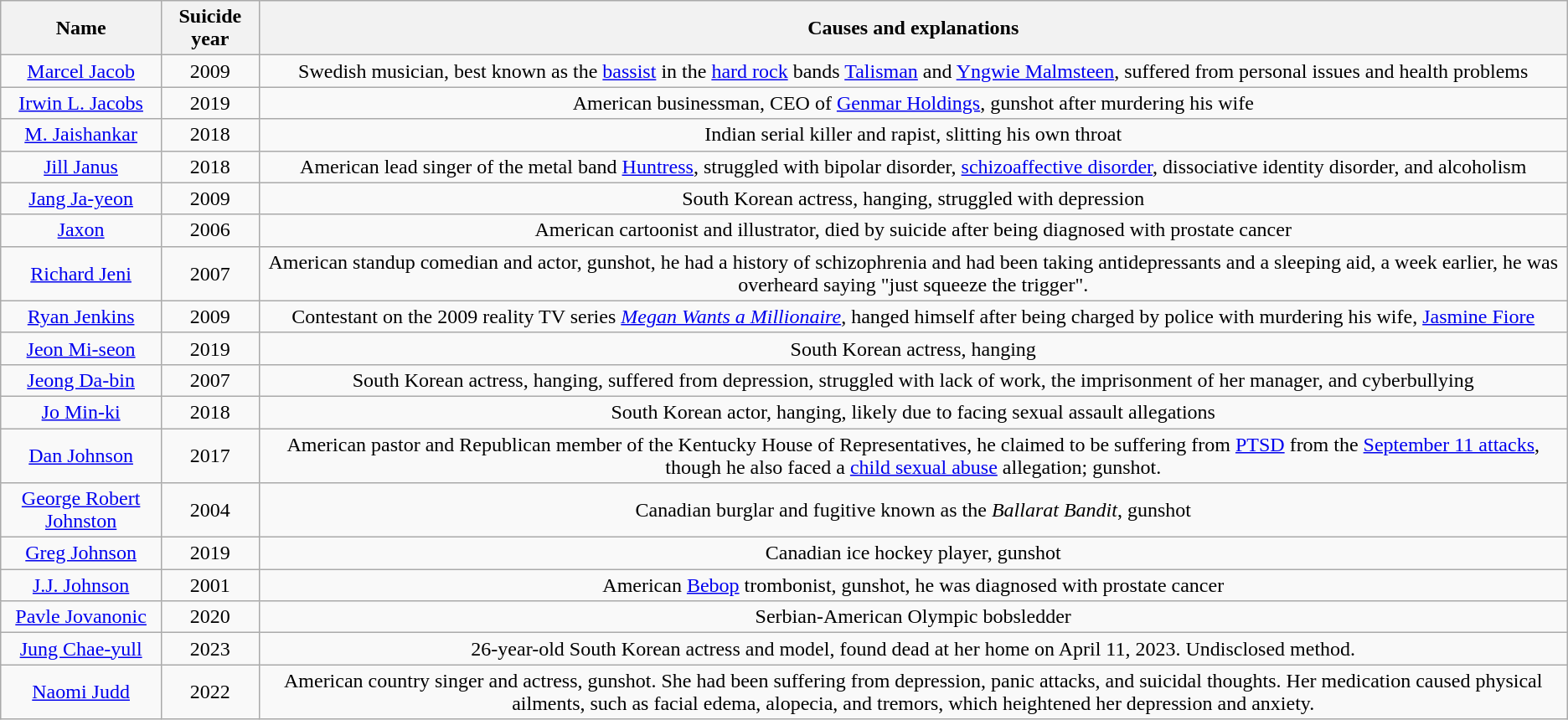<table class="wikitable sortable" style="text-align: center;">
<tr>
<th>Name</th>
<th>Suicide year</th>
<th>Causes and explanations</th>
</tr>
<tr>
<td><a href='#'>Marcel Jacob</a></td>
<td>2009</td>
<td>Swedish musician, best known as the <a href='#'>bassist</a> in the <a href='#'>hard rock</a> bands <a href='#'>Talisman</a> and <a href='#'>Yngwie Malmsteen</a>, suffered from personal issues and health problems</td>
</tr>
<tr>
<td><a href='#'>Irwin L. Jacobs</a></td>
<td>2019</td>
<td>American businessman, CEO of <a href='#'>Genmar Holdings</a>, gunshot after murdering his wife</td>
</tr>
<tr>
<td><a href='#'>M. Jaishankar</a></td>
<td>2018</td>
<td>Indian serial killer and rapist, slitting his own throat</td>
</tr>
<tr>
<td><a href='#'>Jill Janus</a></td>
<td>2018</td>
<td>American lead singer of the metal band <a href='#'>Huntress</a>, struggled with bipolar disorder, <a href='#'>schizoaffective disorder</a>, dissociative identity disorder, and alcoholism</td>
</tr>
<tr>
<td><a href='#'>Jang Ja-yeon</a></td>
<td>2009</td>
<td>South Korean actress, hanging, struggled with depression</td>
</tr>
<tr>
<td><a href='#'>Jaxon</a></td>
<td>2006</td>
<td>American cartoonist and illustrator, died by suicide after being diagnosed with prostate cancer</td>
</tr>
<tr>
<td><a href='#'>Richard Jeni</a></td>
<td>2007</td>
<td>American standup comedian and actor, gunshot, he had a history of schizophrenia and had been taking antidepressants and a sleeping aid, a week earlier, he was overheard saying "just squeeze the trigger".</td>
</tr>
<tr>
<td><a href='#'>Ryan Jenkins</a></td>
<td>2009</td>
<td>Contestant on the 2009 reality TV series <em><a href='#'>Megan Wants a Millionaire</a></em>, hanged himself after being charged by police with murdering his wife, <a href='#'>Jasmine Fiore</a></td>
</tr>
<tr>
<td><a href='#'>Jeon Mi-seon</a></td>
<td>2019</td>
<td>South Korean actress, hanging</td>
</tr>
<tr>
<td><a href='#'>Jeong Da-bin</a></td>
<td>2007</td>
<td>South Korean actress, hanging, suffered from depression, struggled with lack of work, the imprisonment of her manager, and cyberbullying</td>
</tr>
<tr>
<td><a href='#'>Jo Min-ki</a></td>
<td>2018</td>
<td>South Korean actor, hanging, likely due to facing sexual assault allegations</td>
</tr>
<tr>
<td><a href='#'>Dan Johnson</a></td>
<td>2017</td>
<td>American pastor and Republican member of the Kentucky House of Representatives, he claimed to be suffering from <a href='#'>PTSD</a> from the <a href='#'>September 11 attacks</a>, though he also faced a <a href='#'>child sexual abuse</a> allegation; gunshot.</td>
</tr>
<tr>
<td><a href='#'>George Robert Johnston</a></td>
<td>2004</td>
<td>Canadian burglar and fugitive known as the <em>Ballarat Bandit</em>, gunshot</td>
</tr>
<tr>
<td><a href='#'>Greg Johnson</a></td>
<td>2019</td>
<td>Canadian ice hockey player, gunshot</td>
</tr>
<tr>
<td><a href='#'>J.J. Johnson</a></td>
<td>2001</td>
<td>American <a href='#'>Bebop</a> trombonist, gunshot, he was diagnosed with prostate cancer</td>
</tr>
<tr>
<td><a href='#'>Pavle Jovanonic</a></td>
<td>2020</td>
<td>Serbian-American Olympic bobsledder</td>
</tr>
<tr>
<td><a href='#'>Jung Chae-yull</a></td>
<td>2023</td>
<td>26-year-old South Korean actress and model, found dead at her home on April 11, 2023. Undisclosed method.</td>
</tr>
<tr>
<td><a href='#'>Naomi Judd</a></td>
<td>2022</td>
<td>American country singer and actress, gunshot. She had been suffering from depression, panic attacks, and suicidal thoughts. Her medication caused physical ailments, such as facial edema, alopecia, and tremors, which heightened her depression and anxiety.</td>
</tr>
</table>
